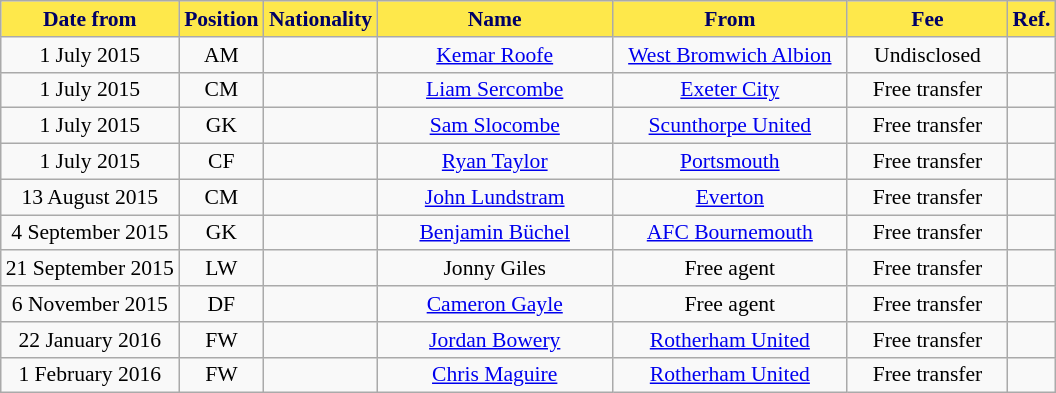<table class="wikitable"  style="text-align:center; font-size:90%; ">
<tr>
<th style="background:#FEE84B; color:#000066; width:110px;">Date from</th>
<th style="background:#FEE84B; color:#000066; width:50px;">Position</th>
<th style="background:#FEE84B; color:#000066; width:50px;">Nationality</th>
<th style="background:#FEE84B; color:#000066; width:150px;">Name</th>
<th style="background:#FEE84B; color:#000066; width:150px;">From</th>
<th style="background:#FEE84B; color:#000066; width:100px;">Fee</th>
<th style="background:#FEE84B; color:#000066; width:25px;">Ref.</th>
</tr>
<tr>
<td>1 July 2015</td>
<td>AM</td>
<td></td>
<td><a href='#'>Kemar Roofe</a></td>
<td><a href='#'>West Bromwich Albion</a></td>
<td>Undisclosed</td>
<td></td>
</tr>
<tr>
<td>1 July 2015</td>
<td>CM</td>
<td></td>
<td><a href='#'>Liam Sercombe</a></td>
<td><a href='#'>Exeter City</a></td>
<td>Free transfer</td>
<td></td>
</tr>
<tr>
<td>1 July 2015</td>
<td>GK</td>
<td></td>
<td><a href='#'>Sam Slocombe</a></td>
<td><a href='#'>Scunthorpe United</a></td>
<td>Free transfer</td>
<td></td>
</tr>
<tr>
<td>1 July 2015</td>
<td>CF</td>
<td></td>
<td><a href='#'>Ryan Taylor</a></td>
<td><a href='#'>Portsmouth</a></td>
<td>Free transfer</td>
<td></td>
</tr>
<tr>
<td>13 August 2015</td>
<td>CM</td>
<td></td>
<td><a href='#'>John Lundstram</a></td>
<td><a href='#'>Everton</a></td>
<td>Free transfer</td>
<td></td>
</tr>
<tr>
<td>4 September 2015</td>
<td>GK</td>
<td></td>
<td><a href='#'>Benjamin Büchel</a></td>
<td><a href='#'>AFC Bournemouth</a></td>
<td>Free transfer</td>
<td></td>
</tr>
<tr>
<td style="white-space: nowrap;">21 September 2015</td>
<td>LW</td>
<td></td>
<td>Jonny Giles</td>
<td>Free agent</td>
<td>Free transfer</td>
<td></td>
</tr>
<tr>
<td>6 November 2015</td>
<td>DF</td>
<td></td>
<td><a href='#'>Cameron Gayle</a></td>
<td>Free agent</td>
<td>Free transfer</td>
<td></td>
</tr>
<tr>
<td>22 January 2016</td>
<td>FW</td>
<td></td>
<td><a href='#'>Jordan Bowery</a></td>
<td><a href='#'>Rotherham United</a></td>
<td>Free transfer</td>
<td></td>
</tr>
<tr>
<td>1 February 2016</td>
<td>FW</td>
<td></td>
<td><a href='#'>Chris Maguire</a></td>
<td><a href='#'>Rotherham United</a></td>
<td>Free transfer</td>
<td></td>
</tr>
</table>
